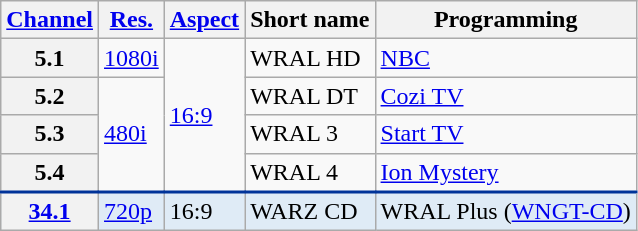<table class="wikitable">
<tr>
<th scope = "col"><a href='#'>Channel</a></th>
<th scope = "col"><a href='#'>Res.</a></th>
<th scope = "col"><a href='#'>Aspect</a></th>
<th scope = "col">Short name</th>
<th scope = "col">Programming</th>
</tr>
<tr>
<th scope = "row">5.1</th>
<td><a href='#'>1080i</a></td>
<td rowspan=4><a href='#'>16:9</a></td>
<td>WRAL HD</td>
<td><a href='#'>NBC</a></td>
</tr>
<tr>
<th scope = "row">5.2</th>
<td rowspan=3><a href='#'>480i</a></td>
<td>WRAL DT</td>
<td><a href='#'>Cozi TV</a></td>
</tr>
<tr>
<th scope = "row">5.3</th>
<td>WRAL 3</td>
<td><a href='#'>Start TV</a></td>
</tr>
<tr>
<th scope = "row">5.4</th>
<td>WRAL 4</td>
<td><a href='#'>Ion Mystery</a></td>
</tr>
<tr style="background-color:#DFEBF6; border-top: 2px solid #003399;">
<th scope="row"><a href='#'>34.1</a></th>
<td><a href='#'>720p</a></td>
<td>16:9</td>
<td>WARZ CD</td>
<td>WRAL Plus (<a href='#'>WNGT-CD</a>)</td>
</tr>
</table>
